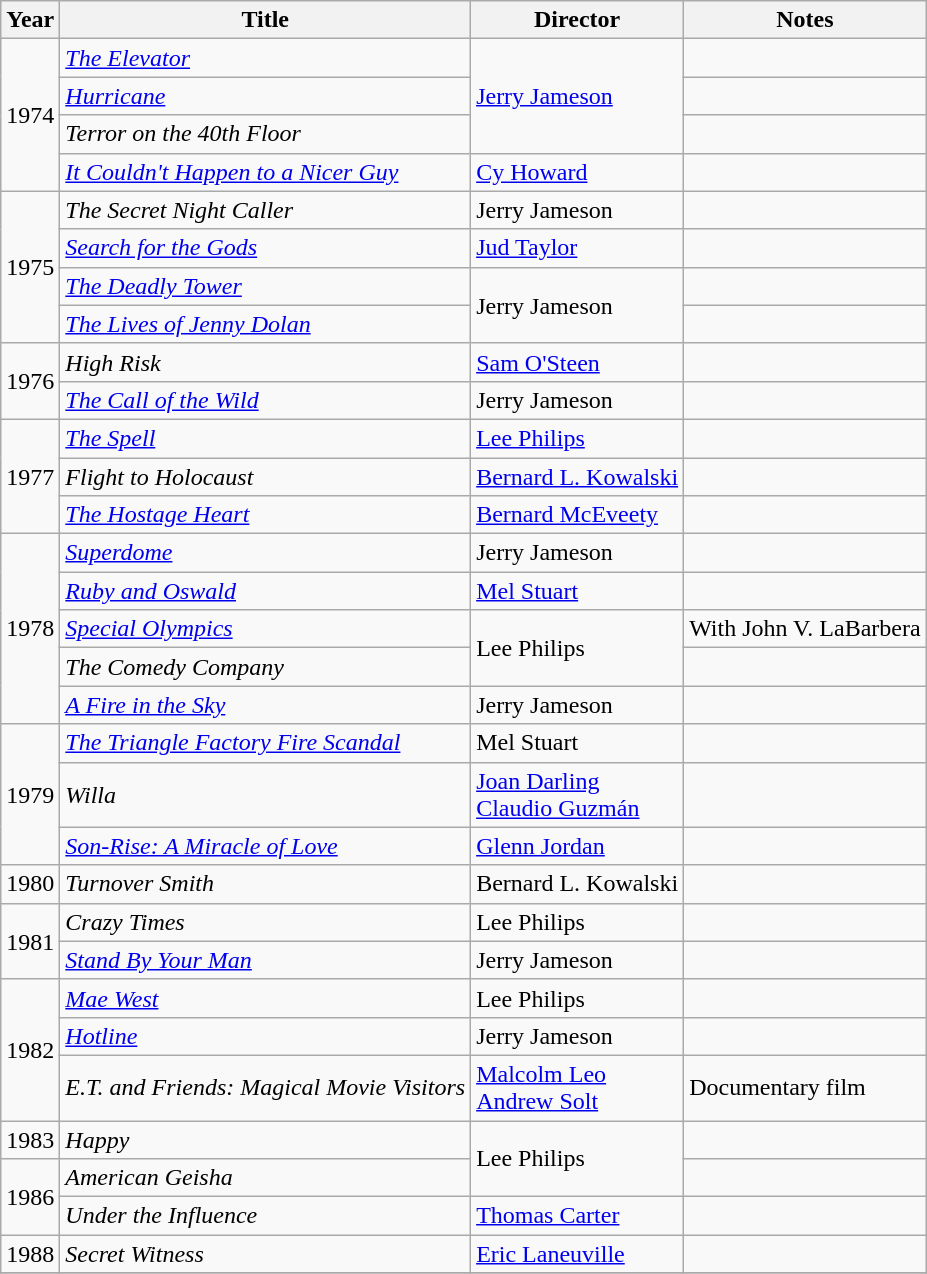<table class="wikitable">
<tr>
<th>Year</th>
<th>Title</th>
<th>Director</th>
<th>Notes</th>
</tr>
<tr>
<td rowspan=4>1974</td>
<td><em><a href='#'>The Elevator</a></em></td>
<td rowspan=3><a href='#'>Jerry Jameson</a></td>
<td></td>
</tr>
<tr>
<td><em><a href='#'>Hurricane</a></em></td>
<td></td>
</tr>
<tr>
<td><em>Terror on the 40th Floor</em></td>
<td></td>
</tr>
<tr>
<td><em><a href='#'>It Couldn't Happen to a Nicer Guy</a></em></td>
<td><a href='#'>Cy Howard</a></td>
<td></td>
</tr>
<tr>
<td rowspan=4>1975</td>
<td><em>The Secret Night Caller</em></td>
<td>Jerry Jameson</td>
<td></td>
</tr>
<tr>
<td><em><a href='#'>Search for the Gods</a></em></td>
<td><a href='#'>Jud Taylor</a></td>
<td></td>
</tr>
<tr>
<td><em><a href='#'>The Deadly Tower</a></em></td>
<td rowspan=2>Jerry Jameson</td>
<td></td>
</tr>
<tr>
<td><em><a href='#'>The Lives of Jenny Dolan</a></em></td>
<td></td>
</tr>
<tr>
<td rowspan=2>1976</td>
<td><em>High Risk</em></td>
<td><a href='#'>Sam O'Steen</a></td>
<td></td>
</tr>
<tr>
<td><em><a href='#'>The Call of the Wild</a></em></td>
<td>Jerry Jameson</td>
<td></td>
</tr>
<tr>
<td rowspan=3>1977</td>
<td><em><a href='#'>The Spell</a></em></td>
<td><a href='#'>Lee Philips</a></td>
<td></td>
</tr>
<tr>
<td><em>Flight to Holocaust</em></td>
<td><a href='#'>Bernard L. Kowalski</a></td>
<td></td>
</tr>
<tr>
<td><em><a href='#'>The Hostage Heart</a></em></td>
<td><a href='#'>Bernard McEveety</a></td>
<td></td>
</tr>
<tr>
<td rowspan=5>1978</td>
<td><em><a href='#'>Superdome</a></em></td>
<td>Jerry Jameson</td>
<td></td>
</tr>
<tr>
<td><em><a href='#'>Ruby and Oswald</a></em></td>
<td><a href='#'>Mel Stuart</a></td>
<td></td>
</tr>
<tr>
<td><em><a href='#'>Special Olympics</a></em></td>
<td rowspan=2>Lee Philips</td>
<td>With John V. LaBarbera</td>
</tr>
<tr>
<td><em>The Comedy Company</em></td>
<td></td>
</tr>
<tr>
<td><em><a href='#'>A Fire in the Sky</a></em></td>
<td>Jerry Jameson</td>
<td></td>
</tr>
<tr>
<td rowspan=3>1979</td>
<td><em><a href='#'>The Triangle Factory Fire Scandal</a></em></td>
<td>Mel Stuart</td>
<td></td>
</tr>
<tr>
<td><em>Willa</em></td>
<td><a href='#'>Joan Darling</a><br><a href='#'>Claudio Guzmán</a></td>
<td></td>
</tr>
<tr>
<td><em><a href='#'>Son-Rise: A Miracle of Love</a></em></td>
<td><a href='#'>Glenn Jordan</a></td>
<td></td>
</tr>
<tr>
<td>1980</td>
<td><em>Turnover Smith</em></td>
<td>Bernard L. Kowalski</td>
<td></td>
</tr>
<tr>
<td rowspan=2>1981</td>
<td><em>Crazy Times</em></td>
<td>Lee Philips</td>
<td></td>
</tr>
<tr>
<td><em><a href='#'>Stand By Your Man</a></em></td>
<td>Jerry Jameson</td>
<td></td>
</tr>
<tr>
<td rowspan=3>1982</td>
<td><em><a href='#'>Mae West</a></em></td>
<td>Lee Philips</td>
<td></td>
</tr>
<tr>
<td><em><a href='#'>Hotline</a></em></td>
<td>Jerry Jameson</td>
<td></td>
</tr>
<tr>
<td><em>E.T. and Friends: Magical Movie Visitors</em></td>
<td><a href='#'>Malcolm Leo</a><br><a href='#'>Andrew Solt</a></td>
<td>Documentary film</td>
</tr>
<tr>
<td>1983</td>
<td><em>Happy</em></td>
<td rowspan=2>Lee Philips</td>
<td></td>
</tr>
<tr>
<td rowspan=2>1986</td>
<td><em>American Geisha</em></td>
<td></td>
</tr>
<tr>
<td><em>Under the Influence</em></td>
<td><a href='#'>Thomas Carter</a></td>
<td></td>
</tr>
<tr>
<td>1988</td>
<td><em>Secret Witness</em></td>
<td><a href='#'>Eric Laneuville</a></td>
<td></td>
</tr>
<tr>
</tr>
</table>
